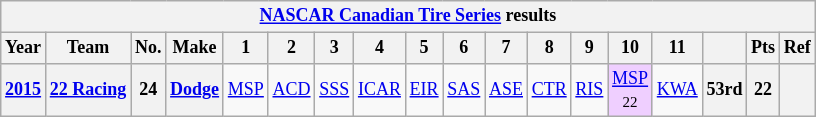<table class="wikitable" style="text-align:center; font-size:75%">
<tr>
<th colspan=45><a href='#'>NASCAR Canadian Tire Series</a> results</th>
</tr>
<tr>
<th>Year</th>
<th>Team</th>
<th>No.</th>
<th>Make</th>
<th>1</th>
<th>2</th>
<th>3</th>
<th>4</th>
<th>5</th>
<th>6</th>
<th>7</th>
<th>8</th>
<th>9</th>
<th>10</th>
<th>11</th>
<th></th>
<th>Pts</th>
<th>Ref</th>
</tr>
<tr>
<th><a href='#'>2015</a></th>
<th><a href='#'>22 Racing</a></th>
<th>24</th>
<th><a href='#'>Dodge</a></th>
<td><a href='#'>MSP</a></td>
<td><a href='#'>ACD</a></td>
<td><a href='#'>SSS</a></td>
<td><a href='#'>ICAR</a></td>
<td><a href='#'>EIR</a></td>
<td><a href='#'>SAS</a></td>
<td><a href='#'>ASE</a></td>
<td><a href='#'>CTR</a></td>
<td><a href='#'>RIS</a></td>
<td style="background:#EFCFFF;"><a href='#'>MSP</a><br><small>22</small></td>
<td><a href='#'>KWA</a></td>
<th>53rd</th>
<th>22</th>
<th></th>
</tr>
</table>
